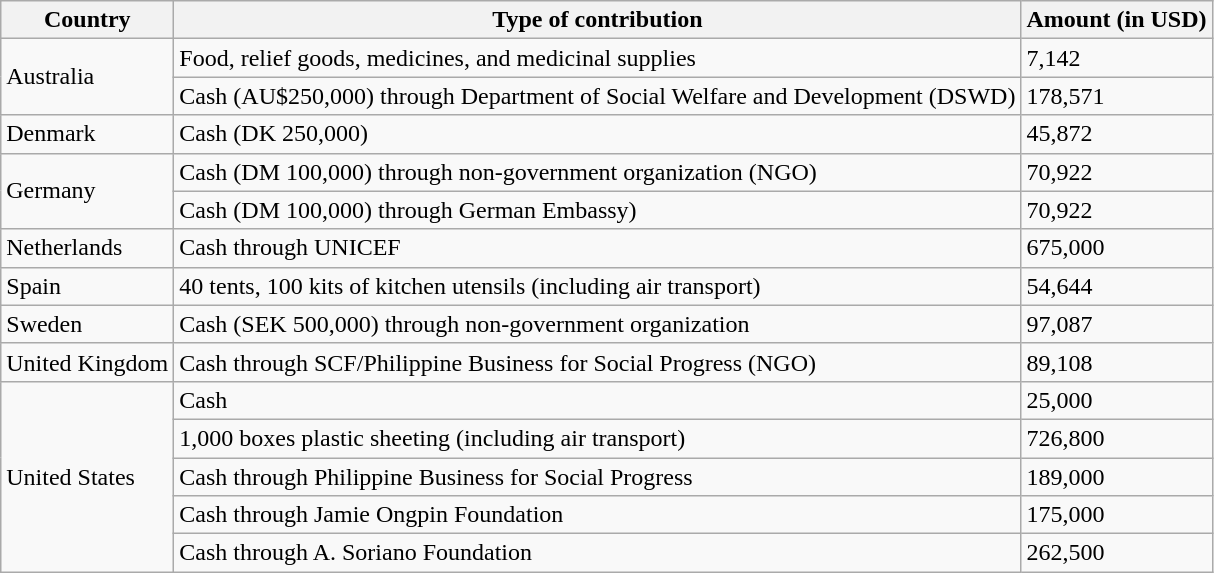<table class="wikitable">
<tr>
<th>Country</th>
<th>Type of contribution</th>
<th>Amount (in USD)</th>
</tr>
<tr>
<td rowspan="2">Australia</td>
<td>Food, relief goods, medicines, and medicinal supplies</td>
<td>7,142</td>
</tr>
<tr>
<td>Cash (AU$250,000) through Department of Social Welfare and Development (DSWD)</td>
<td>178,571</td>
</tr>
<tr>
<td>Denmark</td>
<td>Cash (DK 250,000)</td>
<td>45,872</td>
</tr>
<tr>
<td rowspan="2">Germany</td>
<td>Cash (DM 100,000) through non-government organization (NGO)</td>
<td>70,922</td>
</tr>
<tr>
<td>Cash (DM 100,000) through German Embassy)</td>
<td>70,922</td>
</tr>
<tr>
<td>Netherlands</td>
<td>Cash through UNICEF</td>
<td>675,000</td>
</tr>
<tr>
<td>Spain</td>
<td>40 tents, 100 kits of kitchen utensils (including air transport)</td>
<td>54,644</td>
</tr>
<tr>
<td>Sweden</td>
<td>Cash (SEK 500,000) through non-government organization</td>
<td>97,087</td>
</tr>
<tr>
<td>United Kingdom</td>
<td>Cash through SCF/Philippine Business for Social Progress (NGO)</td>
<td>89,108</td>
</tr>
<tr>
<td rowspan="5">United States</td>
<td>Cash</td>
<td>25,000</td>
</tr>
<tr>
<td>1,000 boxes plastic sheeting (including air transport)</td>
<td>726,800</td>
</tr>
<tr>
<td>Cash through Philippine Business for Social Progress</td>
<td>189,000</td>
</tr>
<tr>
<td>Cash through Jamie Ongpin Foundation</td>
<td>175,000</td>
</tr>
<tr>
<td>Cash through A. Soriano Foundation</td>
<td>262,500</td>
</tr>
</table>
